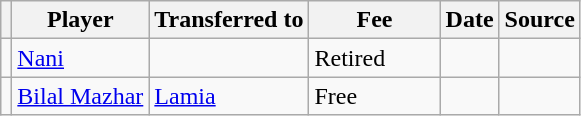<table class="wikitable plainrowheaders sortable">
<tr>
<th></th>
<th scope="col">Player</th>
<th>Transferred to</th>
<th style="width: 80px;">Fee</th>
<th scope="col">Date</th>
<th scope="col">Source</th>
</tr>
<tr>
<td align="center"></td>
<td> <a href='#'>Nani</a></td>
<td></td>
<td>Retired</td>
<td></td>
<td></td>
</tr>
<tr>
<td align="center"></td>
<td> <a href='#'>Bilal Mazhar</a></td>
<td> <a href='#'>Lamia</a></td>
<td>Free</td>
<td></td>
<td></td>
</tr>
</table>
